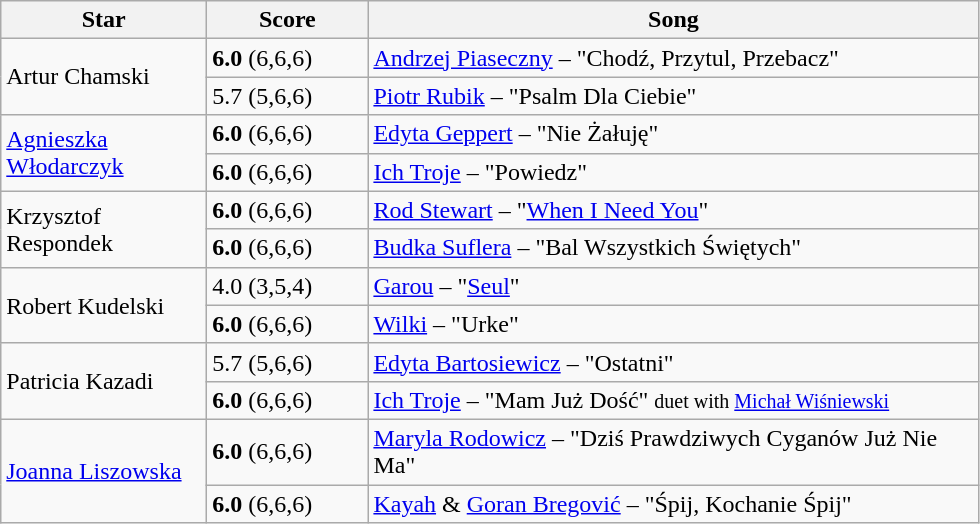<table class="wikitable">
<tr>
<th style="width:130px;">Star</th>
<th style="width:100px;">Score</th>
<th style="width:400px;">Song</th>
</tr>
<tr>
<td rowspan="2">Artur Chamski</td>
<td><strong>6.0</strong> (6,6,6)</td>
<td><a href='#'>Andrzej Piaseczny</a> – "Chodź, Przytul, Przebacz"</td>
</tr>
<tr>
<td>5.7 (5,6,6)</td>
<td><a href='#'>Piotr Rubik</a> – "Psalm Dla Ciebie"</td>
</tr>
<tr>
<td rowspan="2"><a href='#'>Agnieszka Włodarczyk</a></td>
<td><strong>6.0</strong> (6,6,6)</td>
<td><a href='#'>Edyta Geppert</a> – "Nie Żałuję"</td>
</tr>
<tr>
<td><strong>6.0</strong> (6,6,6)</td>
<td><a href='#'>Ich Troje</a> – "Powiedz"</td>
</tr>
<tr>
<td rowspan="2">Krzysztof Respondek</td>
<td><strong>6.0</strong> (6,6,6)</td>
<td><a href='#'>Rod Stewart</a> – "<a href='#'>When I Need You</a>"</td>
</tr>
<tr>
<td><strong>6.0</strong> (6,6,6)</td>
<td><a href='#'>Budka Suflera</a> – "Bal Wszystkich Świętych"</td>
</tr>
<tr>
<td rowspan="2">Robert Kudelski</td>
<td>4.0 (3,5,4)</td>
<td><a href='#'>Garou</a> – "<a href='#'>Seul</a>"</td>
</tr>
<tr>
<td><strong>6.0</strong> (6,6,6)</td>
<td><a href='#'>Wilki</a> – "Urke"</td>
</tr>
<tr>
<td rowspan="2">Patricia Kazadi</td>
<td>5.7 (5,6,6)</td>
<td><a href='#'>Edyta Bartosiewicz</a> – "Ostatni"</td>
</tr>
<tr>
<td><strong>6.0</strong> (6,6,6)</td>
<td><a href='#'>Ich Troje</a> – "Mam Już Dość" <small>duet with <a href='#'>Michał Wiśniewski</a></small></td>
</tr>
<tr>
<td rowspan="2"><a href='#'>Joanna Liszowska</a></td>
<td><strong>6.0</strong> (6,6,6)</td>
<td><a href='#'>Maryla Rodowicz</a> – "Dziś Prawdziwych Cyganów Już Nie Ma"</td>
</tr>
<tr>
<td><strong>6.0</strong> (6,6,6)</td>
<td><a href='#'>Kayah</a> & <a href='#'>Goran Bregović</a> – "Śpij, Kochanie Śpij"</td>
</tr>
</table>
